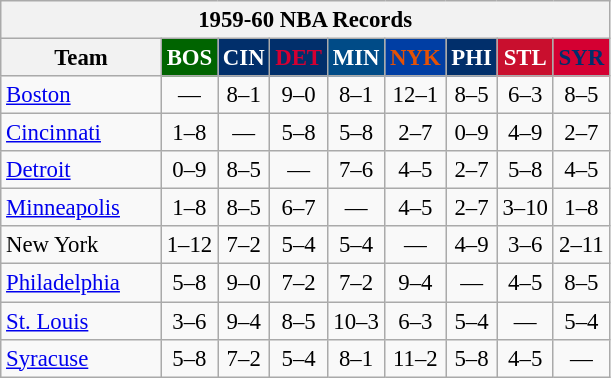<table class="wikitable" style="font-size:95%; text-align:center;">
<tr>
<th colspan=9>1959-60 NBA Records</th>
</tr>
<tr>
<th width=100>Team</th>
<th style="background:#006400;color:#FFFFFF;width=35">BOS</th>
<th style="background:#012F6B;color:#FFFFFF;width=35">CIN</th>
<th style="background:#012F6B;color:#D40032;width=35">DET</th>
<th style="background:#004B87;color:#FFFFFF;width=35">MIN</th>
<th style="background:#003EA4;color:#E45206;width=35">NYK</th>
<th style="background:#012F6B;color:#FFFFFF;width=35">PHI</th>
<th style="background:#C90F2E;color:#FFFFFF;width=35">STL</th>
<th style="background:#D40032;color:#022E6B;width=35">SYR</th>
</tr>
<tr>
<td style="text-align:left;"><a href='#'>Boston</a></td>
<td>—</td>
<td>8–1</td>
<td>9–0</td>
<td>8–1</td>
<td>12–1</td>
<td>8–5</td>
<td>6–3</td>
<td>8–5</td>
</tr>
<tr>
<td style="text-align:left;"><a href='#'>Cincinnati</a></td>
<td>1–8</td>
<td>—</td>
<td>5–8</td>
<td>5–8</td>
<td>2–7</td>
<td>0–9</td>
<td>4–9</td>
<td>2–7</td>
</tr>
<tr>
<td style="text-align:left;"><a href='#'>Detroit</a></td>
<td>0–9</td>
<td>8–5</td>
<td>—</td>
<td>7–6</td>
<td>4–5</td>
<td>2–7</td>
<td>5–8</td>
<td>4–5</td>
</tr>
<tr>
<td style="text-align:left;"><a href='#'>Minneapolis</a></td>
<td>1–8</td>
<td>8–5</td>
<td>6–7</td>
<td>—</td>
<td>4–5</td>
<td>2–7</td>
<td>3–10</td>
<td>1–8</td>
</tr>
<tr>
<td style="text-align:left;">New York</td>
<td>1–12</td>
<td>7–2</td>
<td>5–4</td>
<td>5–4</td>
<td>—</td>
<td>4–9</td>
<td>3–6</td>
<td>2–11</td>
</tr>
<tr>
<td style="text-align:left;"><a href='#'>Philadelphia</a></td>
<td>5–8</td>
<td>9–0</td>
<td>7–2</td>
<td>7–2</td>
<td>9–4</td>
<td>—</td>
<td>4–5</td>
<td>8–5</td>
</tr>
<tr>
<td style="text-align:left;"><a href='#'>St. Louis</a></td>
<td>3–6</td>
<td>9–4</td>
<td>8–5</td>
<td>10–3</td>
<td>6–3</td>
<td>5–4</td>
<td>—</td>
<td>5–4</td>
</tr>
<tr>
<td style="text-align:left;"><a href='#'>Syracuse</a></td>
<td>5–8</td>
<td>7–2</td>
<td>5–4</td>
<td>8–1</td>
<td>11–2</td>
<td>5–8</td>
<td>4–5</td>
<td>—</td>
</tr>
</table>
